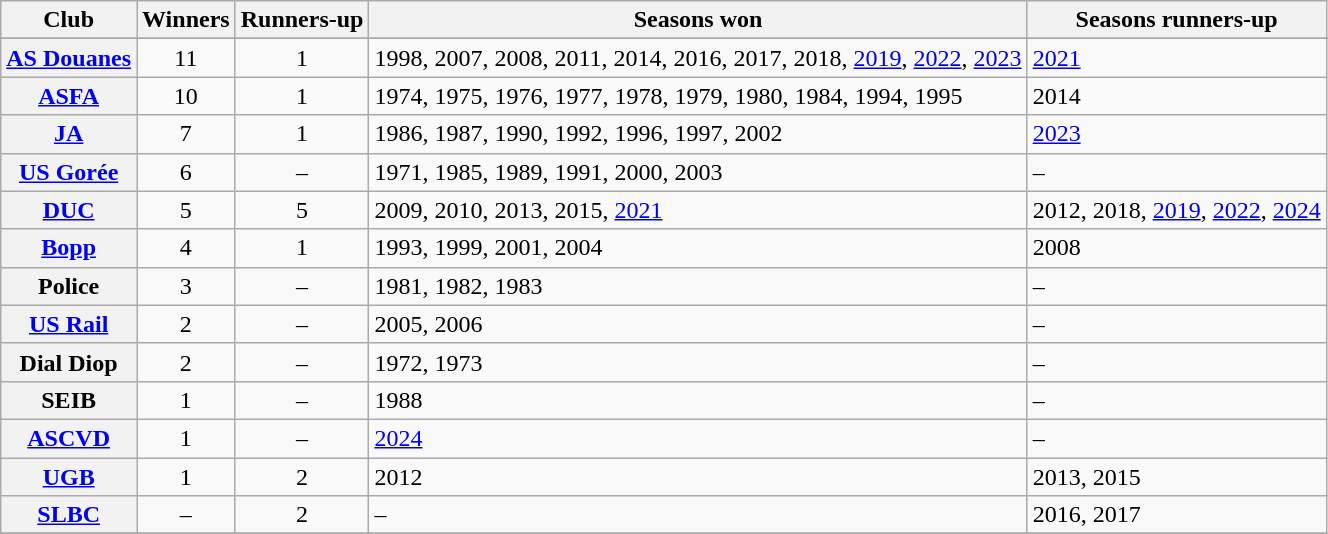<table class="wikitable sortable plainrowheaders" style="text-align:left">
<tr>
<th scope="col">Club</th>
<th scope="col">Winners</th>
<th scope="col">Runners-up</th>
<th scope="col">Seasons won</th>
<th scope="col">Seasons runners-up</th>
</tr>
<tr>
</tr>
<tr>
<th scope="row"><a href='#'>AS Douanes</a></th>
<td align="center">11</td>
<td align="center">1</td>
<td>1998, 2007, 2008, 2011, 2014, 2016, 2017, 2018, <a href='#'>2019</a>, <a href='#'>2022</a>, <a href='#'>2023</a></td>
<td><a href='#'>2021</a></td>
</tr>
<tr>
<th scope="row"><a href='#'>ASFA</a></th>
<td align="center">10</td>
<td align="center">1</td>
<td>1974, 1975, 1976, 1977, 1978, 1979, 1980, 1984, 1994, 1995</td>
<td>2014</td>
</tr>
<tr>
<th scope="row"><a href='#'>JA</a></th>
<td align="center">7</td>
<td align="center">1</td>
<td>1986, 1987, 1990, 1992, 1996, 1997, 2002</td>
<td><a href='#'>2023</a></td>
</tr>
<tr>
<th scope="row"><a href='#'>US Gorée</a></th>
<td align=center>6</td>
<td align=center>–</td>
<td>1971, 1985, 1989, 1991, 2000, 2003</td>
<td>–</td>
</tr>
<tr>
<th scope="row"><a href='#'>DUC</a></th>
<td align=center>5</td>
<td align=center>5</td>
<td>2009, 2010, 2013, 2015, <a href='#'>2021</a></td>
<td>2012, 2018, <a href='#'>2019</a>, <a href='#'>2022</a>, <a href='#'>2024</a></td>
</tr>
<tr>
<th scope="row"><a href='#'>Bopp</a></th>
<td align=center>4</td>
<td align=center>1</td>
<td>1993, 1999, 2001, 2004</td>
<td>2008</td>
</tr>
<tr>
<th scope="row">Police</th>
<td align=center>3</td>
<td align=center>–</td>
<td>1981, 1982, 1983</td>
<td>–</td>
</tr>
<tr>
<th scope="row"><a href='#'>US Rail</a></th>
<td align=center>2</td>
<td align=center>–</td>
<td>2005, 2006</td>
<td>–</td>
</tr>
<tr>
<th scope="row">Dial Diop</th>
<td align=center>2</td>
<td align=center>–</td>
<td>1972, 1973</td>
<td>–</td>
</tr>
<tr>
<th scope="row">SEIB</th>
<td align=center>1</td>
<td align=center>–</td>
<td>1988</td>
<td>–</td>
</tr>
<tr>
<th scope="row"><a href='#'>ASCVD</a></th>
<td align=center>1</td>
<td align=center>–</td>
<td><a href='#'>2024</a></td>
<td>–</td>
</tr>
<tr>
<th scope="row"><a href='#'>UGB</a></th>
<td align=center>1</td>
<td align=center>2</td>
<td>2012</td>
<td>2013, 2015</td>
</tr>
<tr>
<th scope="row"><a href='#'>SLBC</a></th>
<td align=center>–</td>
<td align=center>2</td>
<td>–</td>
<td>2016, 2017</td>
</tr>
<tr>
</tr>
</table>
